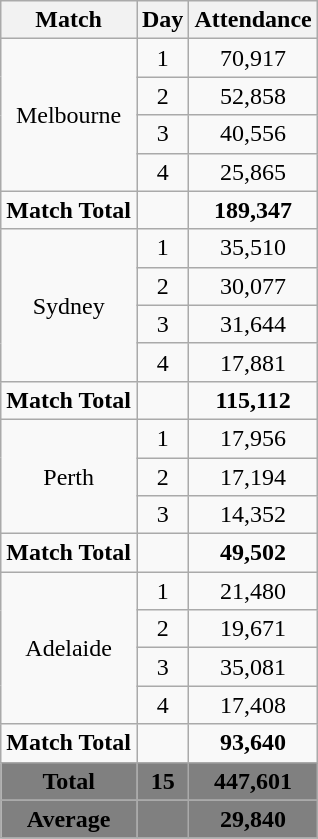<table class="wikitable" style="text-align:center">
<tr>
<th>Match</th>
<th>Day</th>
<th>Attendance</th>
</tr>
<tr>
<td rowspan="4">Melbourne</td>
<td>1</td>
<td>70,917</td>
</tr>
<tr>
<td>2</td>
<td>52,858</td>
</tr>
<tr>
<td>3</td>
<td>40,556</td>
</tr>
<tr>
<td>4</td>
<td>25,865</td>
</tr>
<tr>
<td><strong>Match Total</strong></td>
<td></td>
<td><strong>189,347</strong></td>
</tr>
<tr>
<td rowspan="4">Sydney</td>
<td>1</td>
<td>35,510</td>
</tr>
<tr>
<td>2</td>
<td>30,077</td>
</tr>
<tr>
<td>3</td>
<td>31,644</td>
</tr>
<tr>
<td>4</td>
<td>17,881</td>
</tr>
<tr>
<td><strong>Match Total</strong></td>
<td></td>
<td><strong>115,112</strong></td>
</tr>
<tr>
<td rowspan="3">Perth</td>
<td>1</td>
<td>17,956</td>
</tr>
<tr>
<td>2</td>
<td>17,194</td>
</tr>
<tr>
<td>3</td>
<td>14,352</td>
</tr>
<tr>
<td><strong>Match Total</strong></td>
<td></td>
<td><strong>49,502</strong></td>
</tr>
<tr>
<td rowspan="4">Adelaide</td>
<td>1</td>
<td>21,480</td>
</tr>
<tr>
<td>2</td>
<td>19,671</td>
</tr>
<tr>
<td>3</td>
<td>35,081</td>
</tr>
<tr>
<td>4</td>
<td>17,408</td>
</tr>
<tr>
<td><strong>Match Total</strong></td>
<td></td>
<td><strong>93,640</strong></td>
</tr>
<tr style="background:grey">
<td><strong>Total</strong></td>
<td><strong>15</strong></td>
<td><strong>447,601</strong></td>
</tr>
<tr style="background:grey">
<td><strong>Average</strong></td>
<td></td>
<td><strong>29,840</strong></td>
</tr>
</table>
